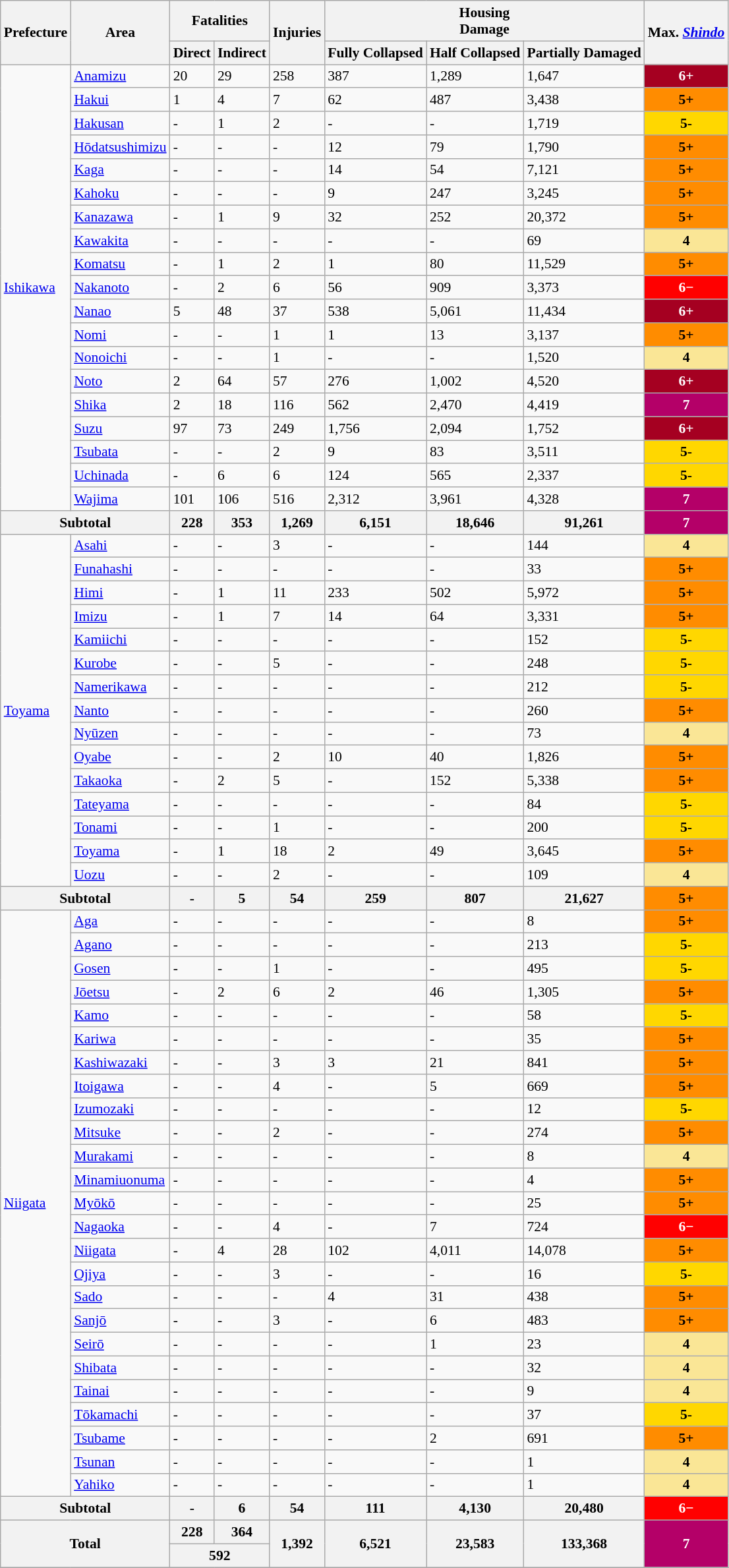<table class="wikitable sortable mw-collapsible mw-collapsed" style="font-size:90%;">
<tr>
<th rowspan="2">Prefecture</th>
<th rowspan="2">Area</th>
<th colspan="2">Fatalities</th>
<th rowspan="2">Injuries</th>
<th colspan="3">Housing<br>Damage</th>
<th rowspan="2">Max. <em><a href='#'>Shindo</a></em></th>
</tr>
<tr>
<th>Direct</th>
<th>Indirect</th>
<th>Fully Collapsed</th>
<th>Half Collapsed</th>
<th>Partially Damaged</th>
</tr>
<tr>
<td rowspan=19><a href='#'>Ishikawa</a></td>
<td><a href='#'>Anamizu</a></td>
<td>20</td>
<td>29</td>
<td>258</td>
<td>387</td>
<td>1,289</td>
<td>1,647</td>
<th style="background:#a50021; color:white">6+</th>
</tr>
<tr>
<td><a href='#'>Hakui</a></td>
<td>1</td>
<td>4</td>
<td>7</td>
<td>62</td>
<td>487</td>
<td>3,438</td>
<th style="background:#ff8c00">5+</th>
</tr>
<tr>
<td><a href='#'>Hakusan</a></td>
<td>-</td>
<td>1</td>
<td>2</td>
<td>-</td>
<td>-</td>
<td>1,719</td>
<th style="background:#ffd700">5-</th>
</tr>
<tr>
<td><a href='#'>Hōdatsushimizu</a></td>
<td>-</td>
<td>-</td>
<td>-</td>
<td>12</td>
<td>79</td>
<td>1,790</td>
<th style="background:#ff8c00">5+</th>
</tr>
<tr>
<td><a href='#'>Kaga</a></td>
<td>-</td>
<td>-</td>
<td>-</td>
<td>14</td>
<td>54</td>
<td>7,121</td>
<th style="background:#ff8c00">5+</th>
</tr>
<tr>
<td><a href='#'>Kahoku</a></td>
<td>-</td>
<td>-</td>
<td>-</td>
<td>9</td>
<td>247</td>
<td>3,245</td>
<th style="background:#ff8c00">5+</th>
</tr>
<tr>
<td><a href='#'>Kanazawa</a></td>
<td>-</td>
<td>1</td>
<td>9</td>
<td>32</td>
<td>252</td>
<td>20,372</td>
<th style="background:#ff8c00">5+</th>
</tr>
<tr>
<td><a href='#'>Kawakita</a></td>
<td>-</td>
<td>-</td>
<td>-</td>
<td>-</td>
<td>-</td>
<td>69</td>
<th style="background:#fae696"">4</th>
</tr>
<tr>
<td><a href='#'>Komatsu</a></td>
<td>-</td>
<td>1</td>
<td>2</td>
<td>1</td>
<td>80</td>
<td>11,529</td>
<th style="background:#ff8c00">5+</th>
</tr>
<tr>
<td><a href='#'>Nakanoto</a></td>
<td>-</td>
<td>2</td>
<td>6</td>
<td>56</td>
<td>909</td>
<td>3,373</td>
<th style="background:#f00; color:white;">6−</th>
</tr>
<tr>
<td><a href='#'>Nanao</a></td>
<td>5</td>
<td>48</td>
<td>37</td>
<td>538</td>
<td>5,061</td>
<td>11,434</td>
<th style="background:#a50021; color:white">6+</th>
</tr>
<tr>
<td><a href='#'>Nomi</a></td>
<td>-</td>
<td>-</td>
<td>1</td>
<td>1</td>
<td>13</td>
<td>3,137</td>
<th style="background:#ff8c00">5+</th>
</tr>
<tr>
<td><a href='#'>Nonoichi</a></td>
<td>-</td>
<td>-</td>
<td>1</td>
<td>-</td>
<td>-</td>
<td>1,520</td>
<th style="background:#fae696"">4</th>
</tr>
<tr>
<td><a href='#'>Noto</a></td>
<td>2</td>
<td>64</td>
<td>57</td>
<td>276</td>
<td>1,002</td>
<td>4,520</td>
<th style="background:#a50021; color:white">6+</th>
</tr>
<tr>
<td><a href='#'>Shika</a></td>
<td>2</td>
<td>18</td>
<td>116</td>
<td>562</td>
<td>2,470</td>
<td>4,419</td>
<th style="background:#b40068; color:white;">7</th>
</tr>
<tr>
<td><a href='#'>Suzu</a></td>
<td>97</td>
<td>73</td>
<td>249</td>
<td>1,756</td>
<td>2,094</td>
<td>1,752</td>
<th style="background:#a50021; color:white">6+</th>
</tr>
<tr>
<td><a href='#'>Tsubata</a></td>
<td>-</td>
<td>-</td>
<td>2</td>
<td>9</td>
<td>83</td>
<td>3,511</td>
<th style="background:#ffd700">5-</th>
</tr>
<tr>
<td><a href='#'>Uchinada</a></td>
<td>-</td>
<td>6</td>
<td>6</td>
<td>124</td>
<td>565</td>
<td>2,337</td>
<th style="background:#ffd700">5-</th>
</tr>
<tr>
<td><a href='#'>Wajima</a></td>
<td>101</td>
<td>106</td>
<td>516</td>
<td>2,312</td>
<td>3,961</td>
<td>4,328</td>
<th style="background:#b40068; color:white;">7</th>
</tr>
<tr>
<th colspan=2>Subtotal</th>
<th>228</th>
<th>353</th>
<th>1,269</th>
<th>6,151</th>
<th>18,646</th>
<th>91,261</th>
<th style="background:#b40068; color:white;">7</th>
</tr>
<tr>
<td rowspan=15><a href='#'>Toyama</a></td>
<td><a href='#'>Asahi</a></td>
<td>-</td>
<td>-</td>
<td>3</td>
<td>-</td>
<td>-</td>
<td>144</td>
<th style="background:#fae696"">4</th>
</tr>
<tr>
<td><a href='#'>Funahashi</a></td>
<td>-</td>
<td>-</td>
<td>-</td>
<td>-</td>
<td>-</td>
<td>33</td>
<th style="background:#ff8c00">5+</th>
</tr>
<tr>
<td><a href='#'>Himi</a></td>
<td>-</td>
<td>1</td>
<td>11</td>
<td>233</td>
<td>502</td>
<td>5,972</td>
<th style="background:#ff8c00">5+</th>
</tr>
<tr>
<td><a href='#'>Imizu</a></td>
<td>-</td>
<td>1</td>
<td>7</td>
<td>14</td>
<td>64</td>
<td>3,331</td>
<th style="background:#ff8c00">5+</th>
</tr>
<tr>
<td><a href='#'>Kamiichi</a></td>
<td>-</td>
<td>-</td>
<td>-</td>
<td>-</td>
<td>-</td>
<td>152</td>
<th style="background:#ffd700">5-</th>
</tr>
<tr>
<td><a href='#'>Kurobe</a></td>
<td>-</td>
<td>-</td>
<td>5</td>
<td>-</td>
<td>-</td>
<td>248</td>
<th style="background:#ffd700">5-</th>
</tr>
<tr>
<td><a href='#'>Namerikawa</a></td>
<td>-</td>
<td>-</td>
<td>-</td>
<td>-</td>
<td>-</td>
<td>212</td>
<th style="background:#ffd700">5-</th>
</tr>
<tr>
<td><a href='#'>Nanto</a></td>
<td>-</td>
<td>-</td>
<td>-</td>
<td>-</td>
<td>-</td>
<td>260</td>
<th style="background:#ff8c00">5+</th>
</tr>
<tr>
<td><a href='#'>Nyūzen</a></td>
<td>-</td>
<td>-</td>
<td>-</td>
<td>-</td>
<td>-</td>
<td>73</td>
<th style="background:#fae696"">4</th>
</tr>
<tr>
<td><a href='#'>Oyabe</a></td>
<td>-</td>
<td>-</td>
<td>2</td>
<td>10</td>
<td>40</td>
<td>1,826</td>
<th style="background:#ff8c00">5+</th>
</tr>
<tr>
<td><a href='#'>Takaoka</a></td>
<td>-</td>
<td>2</td>
<td>5</td>
<td>-</td>
<td>152</td>
<td>5,338</td>
<th style="background:#ff8c00">5+</th>
</tr>
<tr>
<td><a href='#'>Tateyama</a></td>
<td>-</td>
<td>-</td>
<td>-</td>
<td>-</td>
<td>-</td>
<td>84</td>
<th style="background:#ffd700">5-</th>
</tr>
<tr>
<td><a href='#'>Tonami</a></td>
<td>-</td>
<td>-</td>
<td>1</td>
<td>-</td>
<td>-</td>
<td>200</td>
<th style="background:#ffd700">5-</th>
</tr>
<tr>
<td><a href='#'>Toyama</a></td>
<td>-</td>
<td>1</td>
<td>18</td>
<td>2</td>
<td>49</td>
<td>3,645</td>
<th style="background:#ff8c00">5+</th>
</tr>
<tr>
<td><a href='#'>Uozu</a></td>
<td>-</td>
<td>-</td>
<td>2</td>
<td>-</td>
<td>-</td>
<td>109</td>
<th style="background:#fae696"">4</th>
</tr>
<tr>
<th colspan=2>Subtotal</th>
<th>-</th>
<th>5</th>
<th>54</th>
<th>259</th>
<th>807</th>
<th>21,627</th>
<th style="background:#ff8c00">5+</th>
</tr>
<tr>
<td rowspan=25><a href='#'>Niigata</a></td>
<td><a href='#'>Aga</a></td>
<td>-</td>
<td>-</td>
<td>-</td>
<td>-</td>
<td>-</td>
<td>8</td>
<th style="background:#ff8c00">5+</th>
</tr>
<tr>
<td><a href='#'>Agano</a></td>
<td>-</td>
<td>-</td>
<td>-</td>
<td>-</td>
<td>-</td>
<td>213</td>
<th style="background:#ffd700">5-</th>
</tr>
<tr>
<td><a href='#'>Gosen</a></td>
<td>-</td>
<td>-</td>
<td>1</td>
<td>-</td>
<td>-</td>
<td>495</td>
<th style="background:#ffd700">5-</th>
</tr>
<tr>
<td><a href='#'>Jōetsu</a></td>
<td>-</td>
<td>2</td>
<td>6</td>
<td>2</td>
<td>46</td>
<td>1,305</td>
<th style="background:#ff8c00">5+</th>
</tr>
<tr>
<td><a href='#'>Kamo</a></td>
<td>-</td>
<td>-</td>
<td>-</td>
<td>-</td>
<td>-</td>
<td>58</td>
<th style="background:#ffd700">5-</th>
</tr>
<tr>
<td><a href='#'>Kariwa</a></td>
<td>-</td>
<td>-</td>
<td>-</td>
<td>-</td>
<td>-</td>
<td>35</td>
<th style="background:#ff8c00">5+</th>
</tr>
<tr>
<td><a href='#'>Kashiwazaki</a></td>
<td>-</td>
<td>-</td>
<td>3</td>
<td>3</td>
<td>21</td>
<td>841</td>
<th style="background:#ff8c00">5+</th>
</tr>
<tr>
<td><a href='#'>Itoigawa</a></td>
<td>-</td>
<td>-</td>
<td>4</td>
<td>-</td>
<td>5</td>
<td>669</td>
<th style="background:#ff8c00">5+</th>
</tr>
<tr>
<td><a href='#'>Izumozaki</a></td>
<td>-</td>
<td>-</td>
<td>-</td>
<td>-</td>
<td>-</td>
<td>12</td>
<th style="background:#ffd700">5-</th>
</tr>
<tr>
<td><a href='#'>Mitsuke</a></td>
<td>-</td>
<td>-</td>
<td>2</td>
<td>-</td>
<td>-</td>
<td>274</td>
<th style="background:#ff8c00">5+</th>
</tr>
<tr>
<td><a href='#'>Murakami</a></td>
<td>-</td>
<td>-</td>
<td>-</td>
<td>-</td>
<td>-</td>
<td>8</td>
<th style="background:#fae696"">4</th>
</tr>
<tr>
<td><a href='#'>Minamiuonuma</a></td>
<td>-</td>
<td>-</td>
<td>-</td>
<td>-</td>
<td>-</td>
<td>4</td>
<th style="background:#ff8c00">5+</th>
</tr>
<tr>
<td><a href='#'>Myōkō</a></td>
<td>-</td>
<td>-</td>
<td>-</td>
<td>-</td>
<td>-</td>
<td>25</td>
<th style="background:#ff8c00">5+</th>
</tr>
<tr>
<td><a href='#'>Nagaoka</a></td>
<td>-</td>
<td>-</td>
<td>4</td>
<td>-</td>
<td>7</td>
<td>724</td>
<th style="background:#f00; color:white;">6−</th>
</tr>
<tr>
<td><a href='#'>Niigata</a></td>
<td>-</td>
<td>4</td>
<td>28</td>
<td>102</td>
<td>4,011</td>
<td>14,078</td>
<th style="background:#ff8c00">5+</th>
</tr>
<tr>
<td><a href='#'>Ojiya</a></td>
<td>-</td>
<td>-</td>
<td>3</td>
<td>-</td>
<td>-</td>
<td>16</td>
<th style="background:#ffd700">5-</th>
</tr>
<tr>
<td><a href='#'>Sado</a></td>
<td>-</td>
<td>-</td>
<td>-</td>
<td>4</td>
<td>31</td>
<td>438</td>
<th style="background:#ff8c00">5+</th>
</tr>
<tr>
<td><a href='#'>Sanjō</a></td>
<td>-</td>
<td>-</td>
<td>3</td>
<td>-</td>
<td>6</td>
<td>483</td>
<th style="background:#ff8c00">5+</th>
</tr>
<tr>
<td><a href='#'>Seirō</a></td>
<td>-</td>
<td>-</td>
<td>-</td>
<td>-</td>
<td>1</td>
<td>23</td>
<th style="background:#fae696"">4</th>
</tr>
<tr>
<td><a href='#'>Shibata</a></td>
<td>-</td>
<td>-</td>
<td>-</td>
<td>-</td>
<td>-</td>
<td>32</td>
<th style="background:#fae696"">4</th>
</tr>
<tr>
<td><a href='#'>Tainai</a></td>
<td>-</td>
<td>-</td>
<td>-</td>
<td>-</td>
<td>-</td>
<td>9</td>
<th style="background:#fae696"">4</th>
</tr>
<tr>
<td><a href='#'>Tōkamachi</a></td>
<td>-</td>
<td>-</td>
<td>-</td>
<td>-</td>
<td>-</td>
<td>37</td>
<th style="background:#ffd700">5-</th>
</tr>
<tr>
<td><a href='#'>Tsubame</a></td>
<td>-</td>
<td>-</td>
<td>-</td>
<td>-</td>
<td>2</td>
<td>691</td>
<th style="background:#ff8c00">5+</th>
</tr>
<tr>
<td><a href='#'>Tsunan</a></td>
<td>-</td>
<td>-</td>
<td>-</td>
<td>-</td>
<td>-</td>
<td>1</td>
<th style="background:#fae696"">4</th>
</tr>
<tr>
<td><a href='#'>Yahiko</a></td>
<td>-</td>
<td>-</td>
<td>-</td>
<td>-</td>
<td>-</td>
<td>1</td>
<th style="background:#fae696"">4</th>
</tr>
<tr>
<th colspan=2>Subtotal</th>
<th>-</th>
<th>6</th>
<th>54</th>
<th>111</th>
<th>4,130</th>
<th>20,480</th>
<th style="background:#f00; color:white;">6−</th>
</tr>
<tr>
<th rowspan=2 colspan=2>Total</th>
<th>228</th>
<th>364</th>
<th rowspan="2">1,392</th>
<th rowspan="2">6,521</th>
<th rowspan="2">23,583</th>
<th rowspan="2">133,368</th>
<th rowspan="2" style="background:#b40068; color:white;">7</th>
</tr>
<tr>
<th colspan="2">592</th>
</tr>
<tr>
</tr>
</table>
